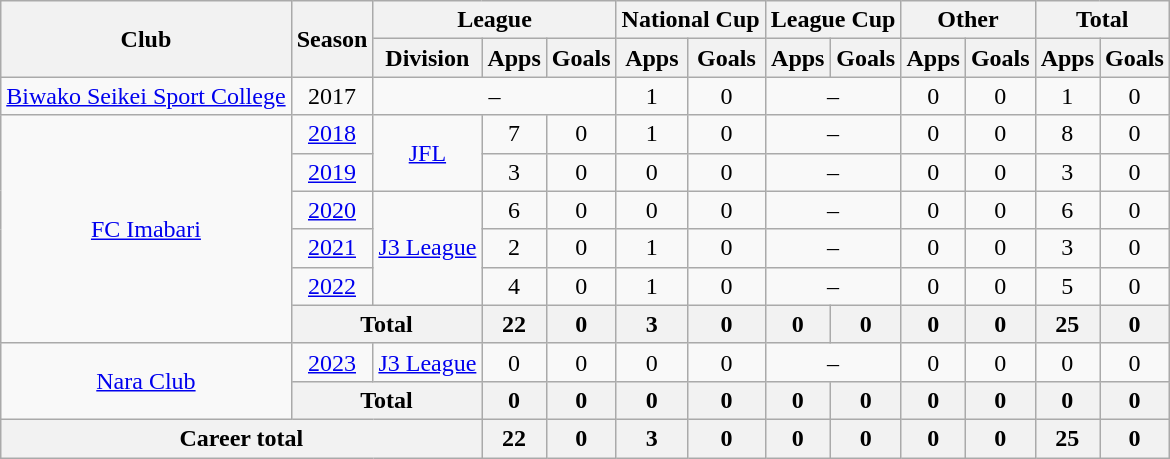<table class="wikitable" style="text-align: center">
<tr>
<th rowspan="2">Club</th>
<th rowspan="2">Season</th>
<th colspan="3">League</th>
<th colspan="2">National Cup</th>
<th colspan="2">League Cup</th>
<th colspan="2">Other</th>
<th colspan="2">Total</th>
</tr>
<tr>
<th>Division</th>
<th>Apps</th>
<th>Goals</th>
<th>Apps</th>
<th>Goals</th>
<th>Apps</th>
<th>Goals</th>
<th>Apps</th>
<th>Goals</th>
<th>Apps</th>
<th>Goals</th>
</tr>
<tr>
<td><a href='#'>Biwako Seikei Sport College</a></td>
<td>2017</td>
<td colspan="3">–</td>
<td>1</td>
<td>0</td>
<td colspan="2">–</td>
<td>0</td>
<td>0</td>
<td>1</td>
<td>0</td>
</tr>
<tr>
<td rowspan="6"><a href='#'>FC Imabari</a></td>
<td><a href='#'>2018</a></td>
<td rowspan="2"><a href='#'>JFL</a></td>
<td>7</td>
<td>0</td>
<td>1</td>
<td>0</td>
<td colspan="2">–</td>
<td>0</td>
<td>0</td>
<td>8</td>
<td>0</td>
</tr>
<tr>
<td><a href='#'>2019</a></td>
<td>3</td>
<td>0</td>
<td>0</td>
<td>0</td>
<td colspan="2">–</td>
<td>0</td>
<td>0</td>
<td>3</td>
<td>0</td>
</tr>
<tr>
<td><a href='#'>2020</a></td>
<td rowspan="3"><a href='#'>J3 League</a></td>
<td>6</td>
<td>0</td>
<td>0</td>
<td>0</td>
<td colspan="2">–</td>
<td>0</td>
<td>0</td>
<td>6</td>
<td>0</td>
</tr>
<tr>
<td><a href='#'>2021</a></td>
<td>2</td>
<td>0</td>
<td>1</td>
<td>0</td>
<td colspan="2">–</td>
<td>0</td>
<td>0</td>
<td>3</td>
<td>0</td>
</tr>
<tr>
<td><a href='#'>2022</a></td>
<td>4</td>
<td>0</td>
<td>1</td>
<td>0</td>
<td colspan="2">–</td>
<td>0</td>
<td>0</td>
<td>5</td>
<td>0</td>
</tr>
<tr>
<th colspan=2>Total</th>
<th>22</th>
<th>0</th>
<th>3</th>
<th>0</th>
<th>0</th>
<th>0</th>
<th>0</th>
<th>0</th>
<th>25</th>
<th>0</th>
</tr>
<tr>
<td rowspan="2"><a href='#'>Nara Club</a></td>
<td><a href='#'>2023</a></td>
<td><a href='#'>J3 League</a></td>
<td>0</td>
<td>0</td>
<td>0</td>
<td>0</td>
<td colspan="2">–</td>
<td>0</td>
<td>0</td>
<td>0</td>
<td>0</td>
</tr>
<tr>
<th colspan=2>Total</th>
<th>0</th>
<th>0</th>
<th>0</th>
<th>0</th>
<th>0</th>
<th>0</th>
<th>0</th>
<th>0</th>
<th>0</th>
<th>0</th>
</tr>
<tr>
<th colspan=3>Career total</th>
<th>22</th>
<th>0</th>
<th>3</th>
<th>0</th>
<th>0</th>
<th>0</th>
<th>0</th>
<th>0</th>
<th>25</th>
<th>0</th>
</tr>
</table>
